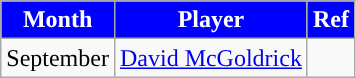<table class="wikitable" style="text-align:center">
<tr>
<th style="background:blue; color:white; width=0%">Month</th>
<th style="background:blue; color:white; width=0%">Player</th>
<th style="background:blue; color:white; width=0%">Ref</th>
</tr>
<tr>
<td>September</td>
<td> <a href='#'>David McGoldrick</a></td>
<td></td>
</tr>
</table>
